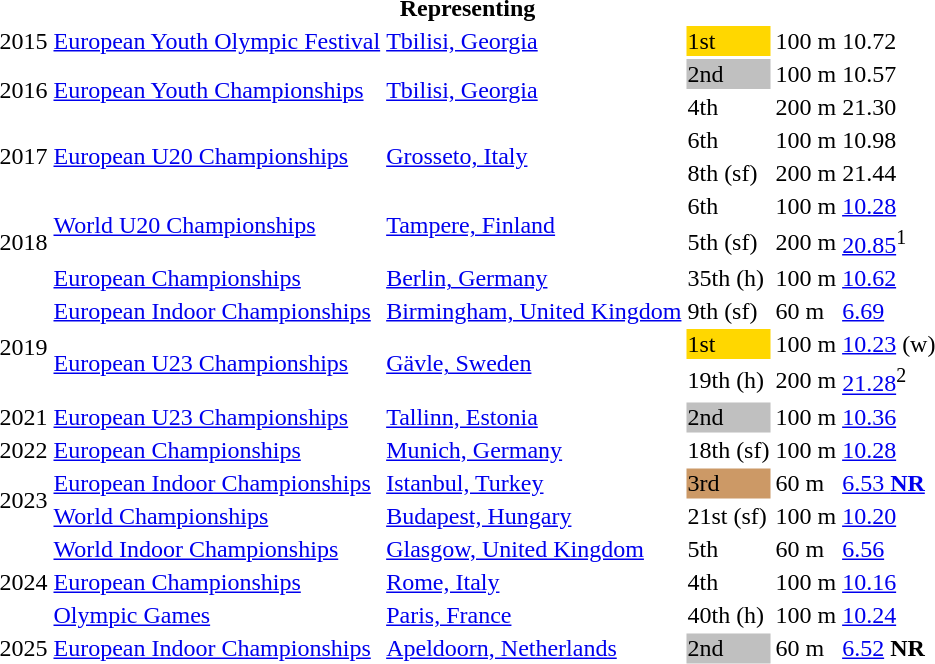<table>
<tr>
<th colspan="6">Representing </th>
</tr>
<tr>
<td>2015</td>
<td><a href='#'>European Youth Olympic Festival</a></td>
<td><a href='#'>Tbilisi, Georgia</a></td>
<td bgcolor=gold>1st</td>
<td>100 m</td>
<td>10.72</td>
</tr>
<tr>
<td rowspan=2>2016</td>
<td rowspan=2><a href='#'>European Youth Championships</a></td>
<td rowspan=2><a href='#'>Tbilisi, Georgia</a></td>
<td bgcolor=silver>2nd</td>
<td>100 m</td>
<td>10.57</td>
</tr>
<tr>
<td>4th</td>
<td>200 m</td>
<td>21.30</td>
</tr>
<tr>
<td rowspan=2>2017</td>
<td rowspan=2><a href='#'>European U20 Championships</a></td>
<td rowspan=2><a href='#'>Grosseto, Italy</a></td>
<td>6th</td>
<td>100 m</td>
<td>10.98</td>
</tr>
<tr>
<td>8th (sf)</td>
<td>200 m</td>
<td>21.44</td>
</tr>
<tr>
<td rowspan=3>2018</td>
<td rowspan=2><a href='#'>World U20 Championships</a></td>
<td rowspan=2><a href='#'>Tampere, Finland</a></td>
<td>6th</td>
<td>100 m</td>
<td><a href='#'>10.28</a></td>
</tr>
<tr>
<td>5th (sf)</td>
<td>200 m</td>
<td><a href='#'>20.85</a><sup>1</sup></td>
</tr>
<tr>
<td><a href='#'>European Championships</a></td>
<td><a href='#'>Berlin, Germany</a></td>
<td>35th (h)</td>
<td>100 m</td>
<td><a href='#'>10.62</a></td>
</tr>
<tr>
<td rowspan=3>2019</td>
<td><a href='#'>European Indoor Championships</a></td>
<td><a href='#'>Birmingham, United Kingdom</a></td>
<td>9th (sf)</td>
<td>60 m</td>
<td><a href='#'>6.69</a></td>
</tr>
<tr>
<td rowspan=2><a href='#'>European U23 Championships</a></td>
<td rowspan=2><a href='#'>Gävle, Sweden</a></td>
<td bgcolor=gold>1st</td>
<td>100 m</td>
<td><a href='#'>10.23</a> (w)</td>
</tr>
<tr>
<td>19th (h)</td>
<td>200 m</td>
<td><a href='#'>21.28</a><sup>2</sup></td>
</tr>
<tr>
<td>2021</td>
<td><a href='#'>European U23 Championships</a></td>
<td><a href='#'>Tallinn, Estonia</a></td>
<td bgcolor=silver>2nd</td>
<td>100 m</td>
<td><a href='#'>10.36</a></td>
</tr>
<tr>
<td>2022</td>
<td><a href='#'>European Championships</a></td>
<td><a href='#'>Munich, Germany</a></td>
<td>18th (sf)</td>
<td>100 m</td>
<td><a href='#'>10.28</a></td>
</tr>
<tr>
<td rowspan=2>2023</td>
<td><a href='#'>European Indoor Championships</a></td>
<td><a href='#'>Istanbul, Turkey</a></td>
<td bgcolor="cc9966">3rd</td>
<td>60 m</td>
<td><a href='#'>6.53 <strong>NR</strong></a></td>
</tr>
<tr>
<td><a href='#'>World Championships</a></td>
<td><a href='#'>Budapest, Hungary</a></td>
<td>21st (sf)</td>
<td>100 m</td>
<td><a href='#'>10.20</a></td>
</tr>
<tr>
<td rowspan=3>2024</td>
<td><a href='#'>World Indoor Championships</a></td>
<td><a href='#'>Glasgow, United Kingdom</a></td>
<td>5th</td>
<td>60 m</td>
<td><a href='#'>6.56</a></td>
</tr>
<tr>
<td><a href='#'>European Championships</a></td>
<td><a href='#'>Rome, Italy</a></td>
<td>4th</td>
<td>100 m</td>
<td><a href='#'>10.16</a></td>
</tr>
<tr>
<td><a href='#'>Olympic Games</a></td>
<td><a href='#'>Paris, France</a></td>
<td>40th (h)</td>
<td>100 m</td>
<td><a href='#'>10.24</a></td>
</tr>
<tr>
<td>2025</td>
<td><a href='#'>European Indoor Championships</a></td>
<td><a href='#'>Apeldoorn, Netherlands</a></td>
<td bgcolor=silver>2nd</td>
<td>60 m</td>
<td><a href='#'>6.52</a> <strong>NR</strong></td>
</tr>
</table>
